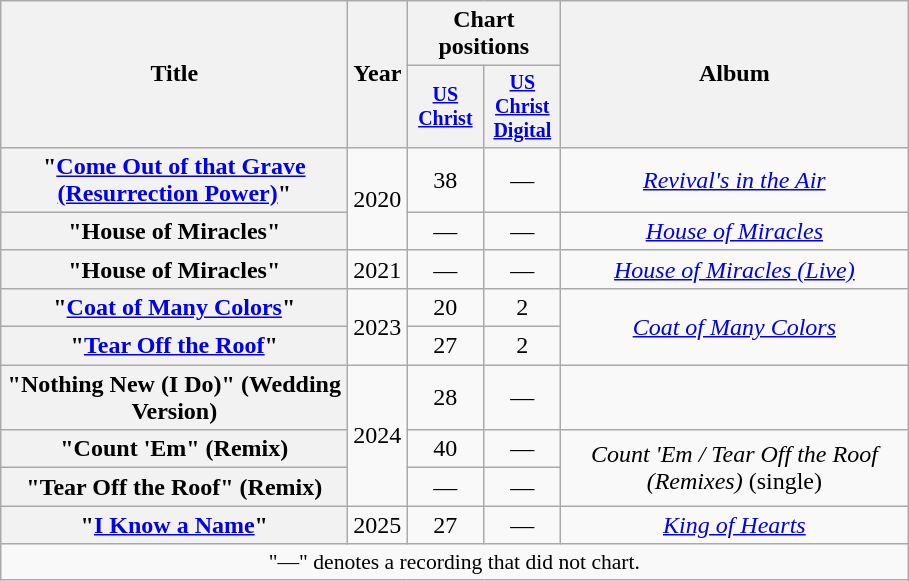<table class="wikitable plainrowheaders" style="text-align:center;">
<tr>
<th rowspan="2" style="width:14em;">Title</th>
<th rowspan="2">Year</th>
<th colspan="2">Chart positions</th>
<th rowspan="2" style="width:14em;">Album</th>
</tr>
<tr style="font-size:smaller;">
<th width="45"><a href='#'>US<br>Christ</a><br></th>
<th width="45"><a href='#'>US<br>Christ<br>Digital</a><br></th>
</tr>
<tr>
<th scope="row">"<a href='#'>Come Out of that Grave (Resurrection Power)</a>" <br></th>
<td rowspan="2">2020</td>
<td>38</td>
<td>—</td>
<td><em><a href='#'>Revival's in the Air</a></em></td>
</tr>
<tr>
<th scope="row">"House of Miracles"</th>
<td>—</td>
<td>—</td>
<td><em><a href='#'>House of Miracles</a></em></td>
</tr>
<tr>
<th scope="row">"House of Miracles"</th>
<td>2021</td>
<td>—</td>
<td>—</td>
<td><em><a href='#'>House of Miracles (Live)</a></em></td>
</tr>
<tr>
<th scope="row">"<a href='#'>Coat of Many Colors</a>"</th>
<td rowspan="2">2023</td>
<td>20</td>
<td>2</td>
<td rowspan="2"><em><a href='#'>Coat of Many Colors</a></em></td>
</tr>
<tr>
<th scope="row">"<a href='#'>Tear Off the Roof</a>"</th>
<td>27</td>
<td>2</td>
</tr>
<tr>
<th scope="row">"Nothing New (I Do)" (Wedding Version)</th>
<td rowspan="3">2024</td>
<td>28</td>
<td>—</td>
<td></td>
</tr>
<tr>
<th scope="row">"Count 'Em" (Remix)<br></th>
<td>40</td>
<td>—</td>
<td rowspan="2"><em>Count 'Em / Tear Off the Roof (Remixes)</em> (single)</td>
</tr>
<tr>
<th scope="row">"Tear Off the Roof" (Remix)<br></th>
<td>—</td>
<td>—</td>
</tr>
<tr>
<th scope="row">"<a href='#'>I Know a Name</a>"<br></th>
<td>2025</td>
<td>27</td>
<td>—</td>
<td><em><a href='#'>King of Hearts</a></em></td>
</tr>
<tr>
<td colspan="5" style="font-size:90%">"—" denotes a recording that did not chart.</td>
</tr>
</table>
